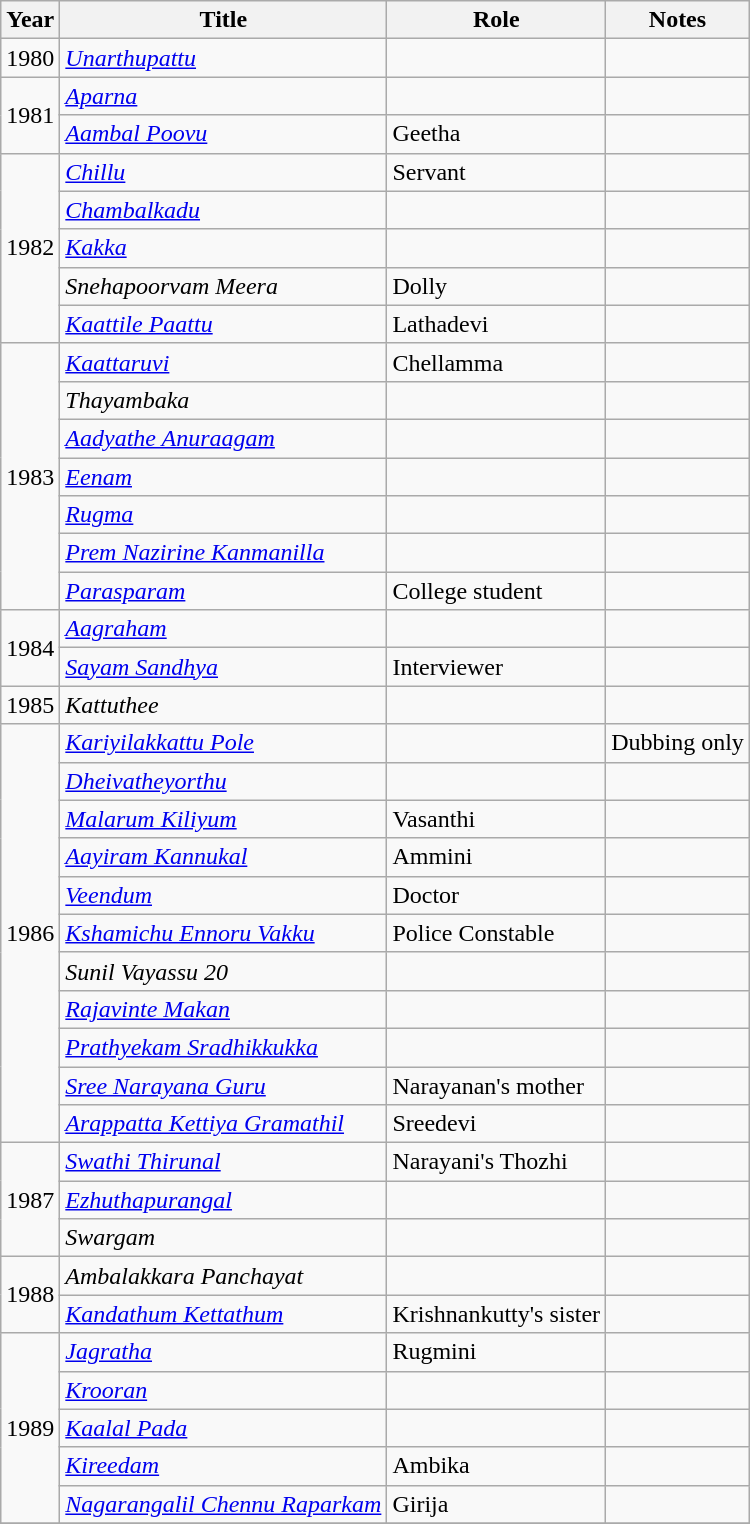<table class="wikitable sortable">
<tr>
<th>Year</th>
<th>Title</th>
<th>Role</th>
<th class="unsortable">Notes</th>
</tr>
<tr>
<td>1980</td>
<td><em><a href='#'>Unarthupattu</a></em></td>
<td></td>
<td></td>
</tr>
<tr>
<td rowspan=2>1981</td>
<td><em><a href='#'>Aparna</a></em></td>
<td></td>
<td></td>
</tr>
<tr>
<td><em><a href='#'>Aambal Poovu</a></em></td>
<td>Geetha</td>
<td></td>
</tr>
<tr>
<td rowspan=5>1982</td>
<td><em><a href='#'>Chillu</a></em></td>
<td>Servant</td>
<td></td>
</tr>
<tr>
<td><em><a href='#'>Chambalkadu</a></em></td>
<td></td>
<td></td>
</tr>
<tr>
<td><em><a href='#'>Kakka</a></em></td>
<td></td>
<td></td>
</tr>
<tr>
<td><em>Snehapoorvam Meera</em></td>
<td>Dolly</td>
<td></td>
</tr>
<tr>
<td><em><a href='#'>Kaattile Paattu</a></em></td>
<td>Lathadevi</td>
<td></td>
</tr>
<tr>
<td rowspan=7>1983</td>
<td><em><a href='#'>Kaattaruvi</a></em></td>
<td>Chellamma</td>
<td></td>
</tr>
<tr>
<td><em>Thayambaka</em></td>
<td></td>
<td></td>
</tr>
<tr>
<td><em><a href='#'>Aadyathe Anuraagam</a></em></td>
<td></td>
<td></td>
</tr>
<tr>
<td><em><a href='#'>Eenam</a></em></td>
<td></td>
<td></td>
</tr>
<tr>
<td><em><a href='#'>Rugma</a></em></td>
<td></td>
<td></td>
</tr>
<tr>
<td><em><a href='#'>Prem Nazirine Kanmanilla</a></em></td>
<td></td>
<td></td>
</tr>
<tr>
<td><em><a href='#'>Parasparam</a></em></td>
<td>College student</td>
<td></td>
</tr>
<tr>
<td rowspan=2>1984</td>
<td><em><a href='#'>Aagraham</a></em></td>
<td></td>
<td></td>
</tr>
<tr>
<td><em><a href='#'>Sayam Sandhya</a></em></td>
<td>Interviewer</td>
<td></td>
</tr>
<tr>
<td>1985</td>
<td><em>Kattuthee</em></td>
<td></td>
<td></td>
</tr>
<tr>
<td rowspan=11>1986</td>
<td><em><a href='#'>Kariyilakkattu Pole</a></em></td>
<td></td>
<td>Dubbing only</td>
</tr>
<tr>
<td><em><a href='#'>Dheivatheyorthu</a></em></td>
<td></td>
<td></td>
</tr>
<tr>
<td><em><a href='#'>Malarum Kiliyum</a></em></td>
<td>Vasanthi</td>
<td></td>
</tr>
<tr>
<td><em><a href='#'>Aayiram Kannukal</a></em></td>
<td>Ammini</td>
<td></td>
</tr>
<tr>
<td><em><a href='#'>Veendum</a></em></td>
<td>Doctor</td>
<td></td>
</tr>
<tr>
<td><em><a href='#'>Kshamichu Ennoru Vakku</a></em></td>
<td>Police Constable</td>
<td></td>
</tr>
<tr>
<td><em>Sunil Vayassu 20</em></td>
<td></td>
<td></td>
</tr>
<tr>
<td><em><a href='#'>Rajavinte Makan</a></em></td>
<td></td>
<td></td>
</tr>
<tr>
<td><em><a href='#'>Prathyekam Sradhikkukka</a></em></td>
<td></td>
<td></td>
</tr>
<tr>
<td><em><a href='#'>Sree Narayana Guru</a></em></td>
<td>Narayanan's mother</td>
<td></td>
</tr>
<tr>
<td><em><a href='#'>Arappatta Kettiya Gramathil</a></em></td>
<td>Sreedevi</td>
<td></td>
</tr>
<tr>
<td rowspan=3>1987</td>
<td><em><a href='#'>Swathi Thirunal</a></em></td>
<td>Narayani's Thozhi</td>
<td></td>
</tr>
<tr>
<td><em><a href='#'>Ezhuthapurangal</a></em></td>
<td></td>
<td></td>
</tr>
<tr>
<td><em>Swargam</em></td>
<td></td>
<td></td>
</tr>
<tr>
<td rowspan=2>1988</td>
<td><em>Ambalakkara Panchayat</em></td>
<td></td>
<td></td>
</tr>
<tr>
<td><em><a href='#'>Kandathum Kettathum</a></em></td>
<td>Krishnankutty's sister</td>
<td></td>
</tr>
<tr>
<td rowspan=5>1989</td>
<td><em><a href='#'>Jagratha</a></em></td>
<td>Rugmini</td>
<td></td>
</tr>
<tr>
<td><em><a href='#'>Krooran</a></em></td>
<td></td>
<td></td>
</tr>
<tr>
<td><em><a href='#'>Kaalal Pada</a></em></td>
<td></td>
<td></td>
</tr>
<tr>
<td><em><a href='#'>Kireedam</a></em></td>
<td>Ambika</td>
<td></td>
</tr>
<tr>
<td><em><a href='#'>Nagarangalil Chennu Raparkam</a></em></td>
<td>Girija</td>
<td></td>
</tr>
<tr>
</tr>
</table>
